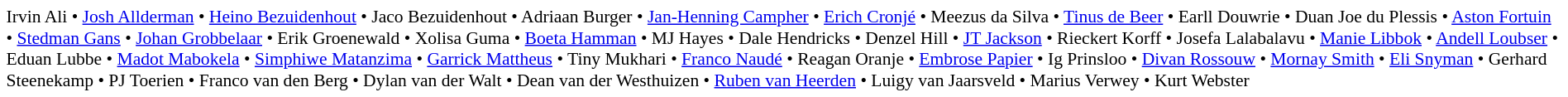<table cellpadding="2" style="border: 1px solid white; font-size:90%;">
<tr>
<td style="text-align:left;">Irvin Ali • <a href='#'>Josh Allderman</a> • <a href='#'>Heino Bezuidenhout</a> • Jaco Bezuidenhout • Adriaan Burger • <a href='#'>Jan-Henning Campher</a> • <a href='#'>Erich Cronjé</a> • Meezus da Silva • <a href='#'>Tinus de Beer</a> • Earll Douwrie • Duan Joe du Plessis • <a href='#'>Aston Fortuin</a> • <a href='#'>Stedman Gans</a> • <a href='#'>Johan Grobbelaar</a> • Erik Groenewald • Xolisa Guma • <a href='#'>Boeta Hamman</a> • MJ Hayes • Dale Hendricks • Denzel Hill • <a href='#'>JT Jackson</a> • Rieckert Korff • Josefa Lalabalavu • <a href='#'>Manie Libbok</a> • <a href='#'>Andell Loubser</a> • Eduan Lubbe • <a href='#'>Madot Mabokela</a> • <a href='#'>Simphiwe Matanzima</a> • <a href='#'>Garrick Mattheus</a> • Tiny Mukhari • <a href='#'>Franco Naudé</a> • Reagan Oranje • <a href='#'>Embrose Papier</a> • Ig Prinsloo • <a href='#'>Divan Rossouw</a> • <a href='#'>Mornay Smith</a> • <a href='#'>Eli Snyman</a> • Gerhard Steenekamp • PJ Toerien • Franco van den Berg • Dylan van der Walt • Dean van der Westhuizen • <a href='#'>Ruben van Heerden</a> • Luigy van Jaarsveld • Marius Verwey • Kurt Webster</td>
</tr>
</table>
